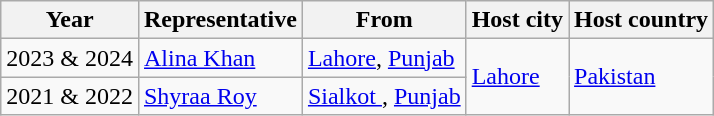<table class="wikitable">
<tr>
<th>Year</th>
<th>Representative</th>
<th>From</th>
<th>Host city</th>
<th>Host country</th>
</tr>
<tr>
<td>2023 & 2024</td>
<td><a href='#'>Alina Khan</a></td>
<td><a href='#'>Lahore</a>, <a href='#'>Punjab</a></td>
<td rowspan=2><a href='#'>Lahore</a></td>
<td rowspan=2><a href='#'>Pakistan</a></td>
</tr>
<tr>
<td>2021 & 2022</td>
<td><a href='#'>Shyraa Roy</a></td>
<td><a href='#'>Sialkot </a>, <a href='#'>Punjab</a></td>
</tr>
</table>
